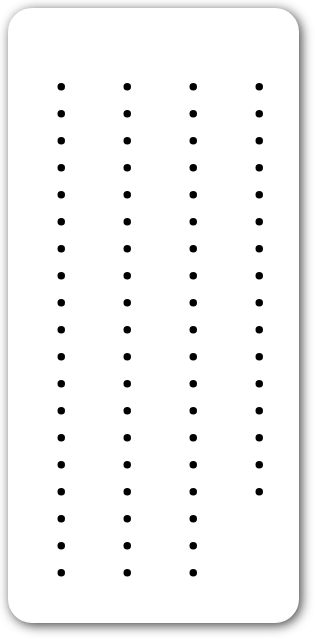<table style=" border-radius:1em; box-shadow: 0.1em 0.1em 0.5em rgba(0,0,0,0.75); background-color: white; border: 1px solid white; padding: 5px;">
<tr style="vertical-align:top;">
<td><br><ul><li></li><li></li><li></li><li></li><li></li><li></li><li></li><li></li><li></li><li></li><li></li><li></li><li></li><li></li><li></li><li></li><li></li><li></li><li></li></ul></td>
<td valign="top"><br><ul><li></li><li></li><li></li><li></li><li></li><li></li><li></li><li></li><li></li><li></li><li></li><li></li><li></li><li></li><li></li><li></li><li></li><li></li><li></li></ul></td>
<td valign="top"><br><ul><li></li><li></li><li></li><li></li><li></li><li></li><li></li><li></li><li></li><li></li><li></li><li></li><li></li><li></li><li></li><li></li><li></li><li></li><li></li></ul></td>
<td valign="top"><br><ul><li></li><li></li><li></li><li></li><li></li><li></li><li></li><li></li><li></li><li></li><li></li><li></li><li></li><li></li><li></li><li></li></ul></td>
<td></td>
</tr>
</table>
